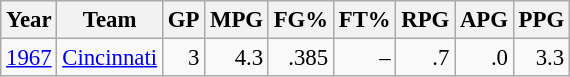<table class="wikitable sortable" style="font-size:95%; text-align:right;">
<tr>
<th>Year</th>
<th>Team</th>
<th>GP</th>
<th>MPG</th>
<th>FG%</th>
<th>FT%</th>
<th>RPG</th>
<th>APG</th>
<th>PPG</th>
</tr>
<tr>
<td style="text-align:left;"><a href='#'>1967</a></td>
<td style="text-align:left;"><a href='#'>Cincinnati</a></td>
<td>3</td>
<td>4.3</td>
<td>.385</td>
<td>–</td>
<td>.7</td>
<td>.0</td>
<td>3.3</td>
</tr>
</table>
